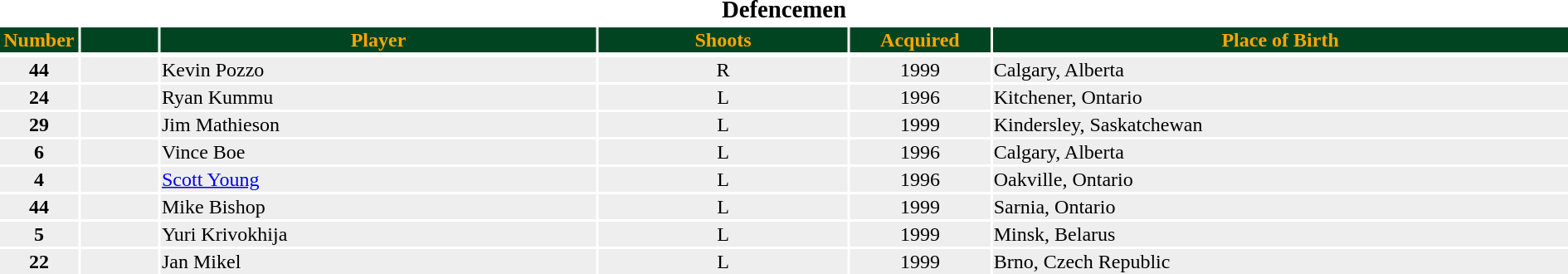<table class="toccolours" style="width:100%">
<tr>
<th colspan=7><big>Defencemen</big></th>
</tr>
<tr style="background:#014421; color:#FFA500">
<th width=5%>Number</th>
<th width=5%></th>
<th !width=15%>Player</th>
<th width=16%>Shoots</th>
<th width=9%>Acquired</th>
<th width=37%>Place of Birth</th>
</tr>
<tr>
</tr>
<tr style="background:#eee">
<td align=center><strong>44</strong></td>
<td align=center></td>
<td>Kevin Pozzo</td>
<td align=center>R</td>
<td align=center>1999</td>
<td>Calgary, Alberta</td>
</tr>
<tr style="background:#eee">
<td align=center><strong>24</strong></td>
<td align=center></td>
<td>Ryan Kummu</td>
<td align=center>L</td>
<td align=center>1996</td>
<td>Kitchener, Ontario</td>
</tr>
<tr style="background:#eee">
<td align=center><strong>29</strong></td>
<td align=center></td>
<td>Jim Mathieson</td>
<td align=center>L</td>
<td align=center>1999</td>
<td>Kindersley, Saskatchewan</td>
</tr>
<tr style="background:#eee">
<td align=center><strong>6</strong></td>
<td align=center></td>
<td>Vince Boe</td>
<td align=center>L</td>
<td align=center>1996</td>
<td>Calgary, Alberta</td>
</tr>
<tr style="background:#eee">
<td align=center><strong>4</strong></td>
<td align=center></td>
<td><a href='#'>Scott Young</a></td>
<td align=center>L</td>
<td align=center>1996</td>
<td>Oakville, Ontario</td>
</tr>
<tr style="background:#eee">
<td align=center><strong>44</strong></td>
<td align=center></td>
<td>Mike Bishop</td>
<td align=center>L</td>
<td align=center>1999</td>
<td>Sarnia, Ontario</td>
</tr>
<tr style="background:#eee">
<td align=center><strong>5</strong></td>
<td align=center></td>
<td>Yuri Krivokhija</td>
<td align=center>L</td>
<td align=center>1999</td>
<td>Minsk, Belarus</td>
</tr>
<tr style="background:#eee">
<td align=center><strong>22</strong></td>
<td align=center></td>
<td>Jan Mikel</td>
<td align=center>L</td>
<td align=center>1999</td>
<td>Brno, Czech Republic</td>
</tr>
</table>
